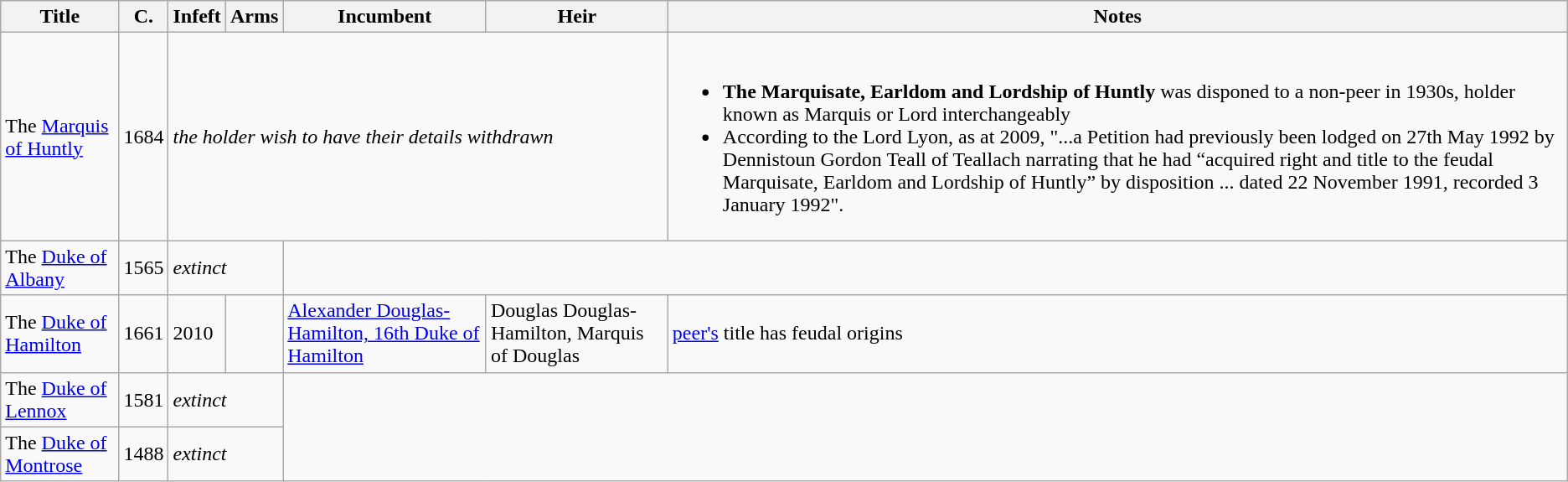<table class="wikitable">
<tr>
<th>Title</th>
<th>C.</th>
<th>Infeft</th>
<th>Arms</th>
<th>Incumbent</th>
<th>Heir</th>
<th>Notes</th>
</tr>
<tr>
<td>The <a href='#'>Marquis of Huntly</a></td>
<td>1684 </td>
<td colspan="4"><em>the holder wish to have their details withdrawn</em></td>
<td><br><ul><li><strong>The Marquisate, Earldom and Lordship of Huntly</strong> was disponed to a non-peer in 1930s, holder known as Marquis or Lord interchangeably</li><li>According to the Lord Lyon, as at 2009, "...a Petition had previously been lodged on 27th May 1992 by Dennistoun Gordon Teall of Teallach narrating that he had “acquired right and title to the feudal Marquisate, Earldom and Lordship of Huntly” by disposition ... dated 22 November 1991, recorded 3 January 1992".</li></ul></td>
</tr>
<tr>
<td>The <a href='#'>Duke of Albany</a></td>
<td>1565 </td>
<td colspan=2><em>extinct</em></td>
</tr>
<tr>
<td>The <a href='#'>Duke of Hamilton</a></td>
<td>1661 </td>
<td>2010</td>
<td> </td>
<td><a href='#'>Alexander Douglas-Hamilton, 16th Duke of Hamilton</a></td>
<td>Douglas Douglas-Hamilton, Marquis of Douglas</td>
<td><a href='#'>peer's</a> title has feudal origins</td>
</tr>
<tr>
<td>The <a href='#'>Duke of Lennox</a></td>
<td>1581 </td>
<td colspan=2><em>extinct</em></td>
</tr>
<tr>
<td>The <a href='#'>Duke of Montrose</a></td>
<td>1488 </td>
<td colspan=2><em>extinct</em></td>
</tr>
</table>
